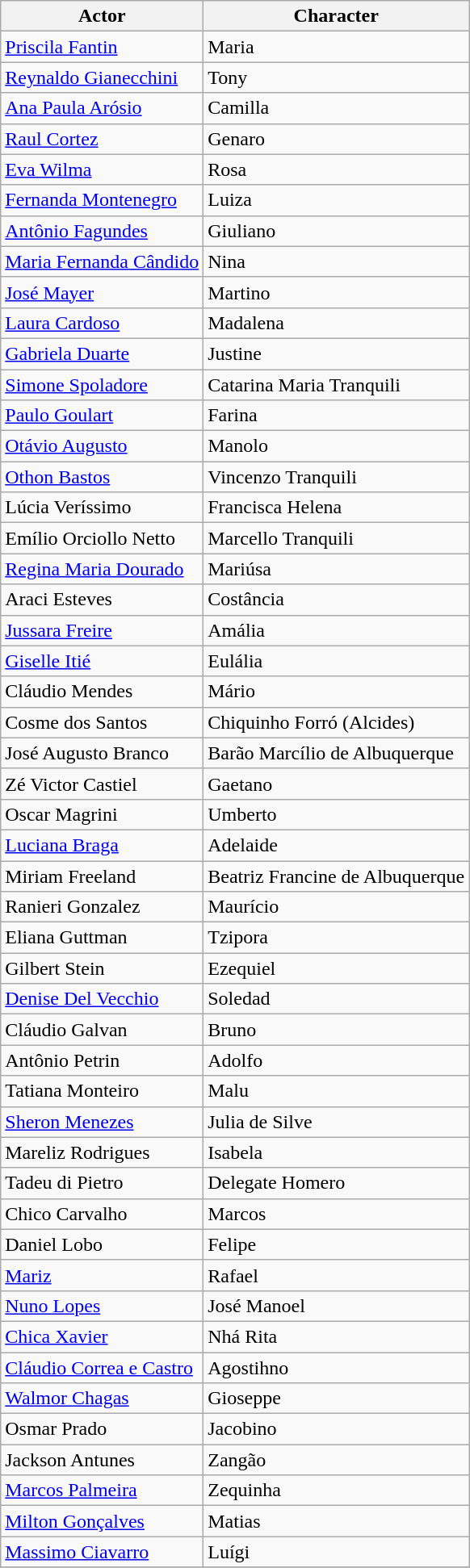<table class="wikitable sortable">
<tr>
<th>Actor</th>
<th>Character</th>
</tr>
<tr>
<td><a href='#'>Priscila Fantin</a></td>
<td>Maria</td>
</tr>
<tr>
<td><a href='#'>Reynaldo Gianecchini</a></td>
<td>Tony</td>
</tr>
<tr>
<td><a href='#'>Ana Paula Arósio</a></td>
<td>Camilla</td>
</tr>
<tr>
<td><a href='#'>Raul Cortez</a></td>
<td>Genaro</td>
</tr>
<tr>
<td><a href='#'>Eva Wilma</a></td>
<td>Rosa</td>
</tr>
<tr>
<td><a href='#'>Fernanda Montenegro</a></td>
<td>Luiza</td>
</tr>
<tr>
<td><a href='#'>Antônio Fagundes</a></td>
<td>Giuliano</td>
</tr>
<tr>
<td><a href='#'>Maria Fernanda Cândido</a></td>
<td>Nina</td>
</tr>
<tr>
<td><a href='#'>José Mayer</a></td>
<td>Martino</td>
</tr>
<tr>
<td><a href='#'>Laura Cardoso</a></td>
<td>Madalena</td>
</tr>
<tr>
<td><a href='#'>Gabriela Duarte</a></td>
<td>Justine</td>
</tr>
<tr>
<td><a href='#'>Simone Spoladore</a></td>
<td>Catarina Maria Tranquili</td>
</tr>
<tr>
<td><a href='#'>Paulo Goulart</a></td>
<td>Farina</td>
</tr>
<tr>
<td><a href='#'>Otávio Augusto</a></td>
<td>Manolo</td>
</tr>
<tr>
<td><a href='#'>Othon Bastos</a></td>
<td>Vincenzo Tranquili</td>
</tr>
<tr>
<td>Lúcia Veríssimo</td>
<td>Francisca Helena</td>
</tr>
<tr>
<td>Emílio Orciollo Netto</td>
<td>Marcello Tranquili</td>
</tr>
<tr>
<td><a href='#'>Regina Maria Dourado</a></td>
<td>Mariúsa</td>
</tr>
<tr>
<td>Araci Esteves</td>
<td>Costância</td>
</tr>
<tr>
<td><a href='#'>Jussara Freire</a></td>
<td>Amália</td>
</tr>
<tr>
<td><a href='#'>Giselle Itié</a></td>
<td>Eulália</td>
</tr>
<tr>
<td>Cláudio Mendes</td>
<td>Mário</td>
</tr>
<tr>
<td>Cosme dos Santos</td>
<td>Chiquinho Forró (Alcides)</td>
</tr>
<tr>
<td>José Augusto Branco</td>
<td>Barão Marcílio de Albuquerque</td>
</tr>
<tr>
<td>Zé Victor Castiel</td>
<td>Gaetano</td>
</tr>
<tr>
<td>Oscar Magrini</td>
<td>Umberto</td>
</tr>
<tr>
<td><a href='#'>Luciana Braga</a></td>
<td>Adelaide</td>
</tr>
<tr>
<td>Miriam Freeland</td>
<td>Beatriz Francine de Albuquerque</td>
</tr>
<tr>
<td>Ranieri Gonzalez</td>
<td>Maurício</td>
</tr>
<tr>
<td>Eliana Guttman</td>
<td>Tzipora</td>
</tr>
<tr>
<td>Gilbert Stein</td>
<td>Ezequiel</td>
</tr>
<tr>
<td><a href='#'>Denise Del Vecchio</a></td>
<td>Soledad</td>
</tr>
<tr>
<td>Cláudio Galvan</td>
<td>Bruno</td>
</tr>
<tr>
<td>Antônio Petrin</td>
<td>Adolfo</td>
</tr>
<tr>
<td>Tatiana Monteiro</td>
<td>Malu</td>
</tr>
<tr>
<td><a href='#'>Sheron Menezes</a></td>
<td>Julia de Silve</td>
</tr>
<tr>
<td>Mareliz Rodrigues</td>
<td>Isabela</td>
</tr>
<tr>
<td>Tadeu di Pietro</td>
<td>Delegate Homero</td>
</tr>
<tr>
<td>Chico Carvalho</td>
<td>Marcos</td>
</tr>
<tr>
<td>Daniel Lobo</td>
<td>Felipe</td>
</tr>
<tr>
<td><a href='#'>Mariz</a></td>
<td>Rafael</td>
</tr>
<tr>
<td><a href='#'>Nuno Lopes</a></td>
<td>José Manoel</td>
</tr>
<tr>
<td><a href='#'>Chica Xavier</a></td>
<td>Nhá Rita</td>
</tr>
<tr>
<td><a href='#'>Cláudio Correa e Castro</a></td>
<td>Agostihno</td>
</tr>
<tr>
<td><a href='#'>Walmor Chagas</a></td>
<td>Gioseppe</td>
</tr>
<tr>
<td>Osmar Prado</td>
<td>Jacobino</td>
</tr>
<tr>
<td>Jackson Antunes</td>
<td>Zangão</td>
</tr>
<tr>
<td><a href='#'>Marcos Palmeira</a></td>
<td>Zequinha</td>
</tr>
<tr>
<td><a href='#'>Milton Gonçalves</a></td>
<td>Matias</td>
</tr>
<tr>
<td><a href='#'>Massimo Ciavarro</a></td>
<td>Luígi</td>
</tr>
<tr>
</tr>
</table>
